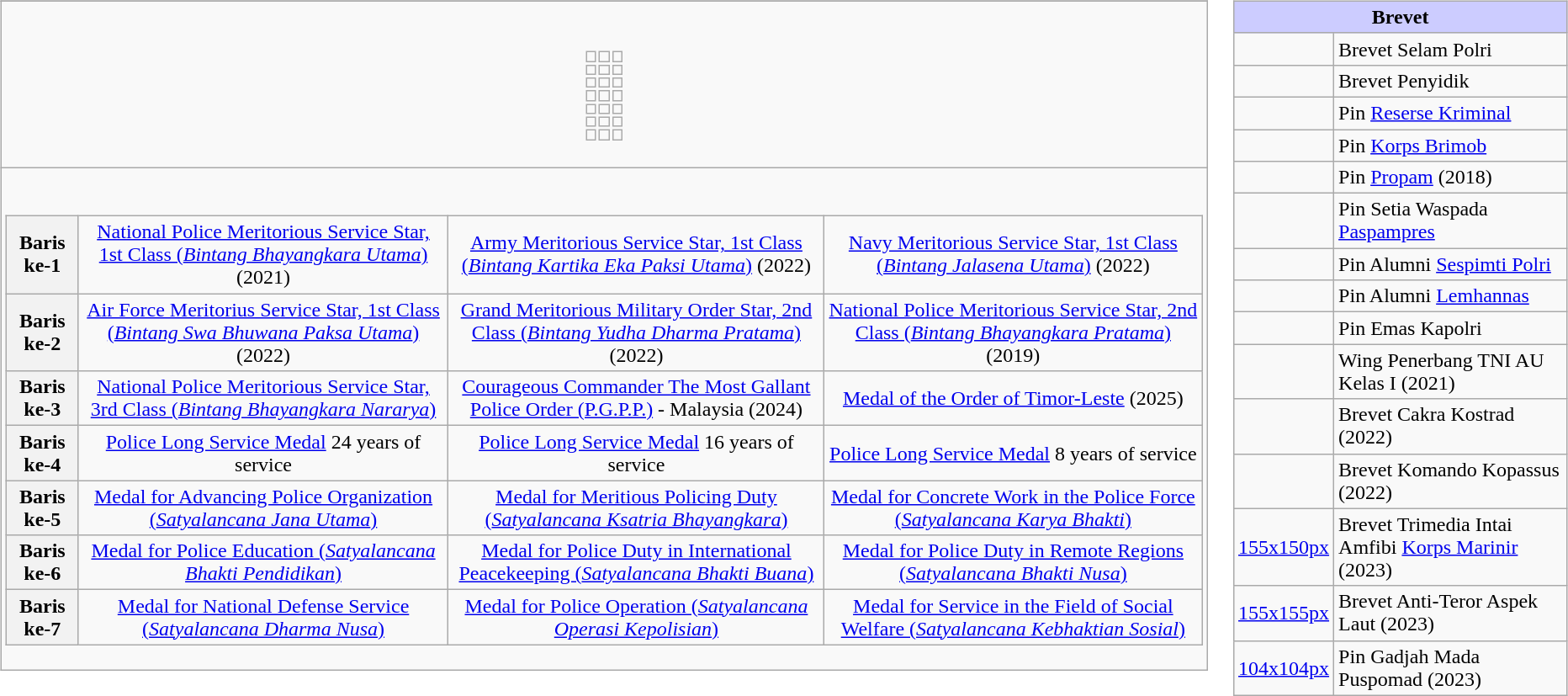<table style="width:100%;">
<tr>
<td valign="top"><br><table class="wikitable">
<tr style="background:#ccf; text-align:center;">
</tr>
<tr>
<td colspan="2"><br><table style="margin:1em auto; text-align:center;">
<tr>
<td></td>
<td></td>
<td></td>
</tr>
<tr>
<td></td>
<td></td>
<td></td>
</tr>
<tr>
<td></td>
<td></td>
<td></td>
</tr>
<tr>
<td></td>
<td></td>
<td></td>
</tr>
<tr>
<td></td>
<td></td>
<td></td>
</tr>
<tr>
<td></td>
<td></td>
<td></td>
</tr>
<tr>
<td></td>
<td></td>
<td></td>
</tr>
</table>
</td>
</tr>
<tr>
<td colspan="3"><br><table class="wikitable" style="margin:1em auto; text-align:center;">
<tr>
<th>Baris ke-1</th>
<td colspan="1"><a href='#'>National Police Meritorious Service Star, 1st Class (<em>Bintang Bhayangkara Utama</em>)</a> (2021)</td>
<td colspan="1"><a href='#'>Army Meritorious Service Star, 1st Class (<em>Bintang Kartika Eka Paksi Utama</em>)</a> (2022)</td>
<td colspan="1"><a href='#'>Navy Meritorious Service Star, 1st Class (<em>Bintang Jalasena Utama</em>)</a> (2022)</td>
</tr>
<tr>
<th>Baris ke-2</th>
<td colspan="1"><a href='#'>Air Force Meritorius Service Star, 1st Class (<em>Bintang Swa Bhuwana Paksa Utama</em>)</a> (2022)</td>
<td colspan="1"><a href='#'>Grand Meritorious Military Order Star, 2nd Class (<em>Bintang Yudha Dharma Pratama</em>)</a> (2022)</td>
<td colspan="1"><a href='#'>National Police Meritorious Service Star, 2nd Class (<em>Bintang Bhayangkara Pratama</em>)</a> (2019)</td>
</tr>
<tr>
<th>Baris ke-3</th>
<td colspan="1"><a href='#'>National Police Meritorious Service Star, 3rd Class (<em>Bintang Bhayangkara Nararya</em>)</a></td>
<td colspan="1"><a href='#'>Courageous Commander The Most Gallant Police Order (P.G.P.P.)</a> - Malaysia (2024)</td>
<td colspan="1"><a href='#'>Medal of the Order of Timor-Leste</a> (2025)</td>
</tr>
<tr>
<th>Baris ke-4</th>
<td colspan="1"><a href='#'>Police Long Service Medal</a> 24 years of service</td>
<td colspan="1"><a href='#'>Police Long Service Medal</a> 16 years of service</td>
<td colspan="1"><a href='#'>Police Long Service Medal</a> 8 years of service</td>
</tr>
<tr>
<th>Baris ke-5</th>
<td colspan="1"><a href='#'>Medal for Advancing Police Organization (<em>Satyalancana Jana Utama</em>)</a></td>
<td colspan="1"><a href='#'>Medal for Meritious Policing Duty (<em>Satyalancana Ksatria Bhayangkara</em>)</a></td>
<td colspan="1"><a href='#'>Medal for Concrete Work in the Police Force (<em>Satyalancana Karya Bhakti</em>)</a></td>
</tr>
<tr>
<th>Baris ke-6</th>
<td colspan="1"><a href='#'>Medal for Police Education (<em>Satyalancana Bhakti Pendidikan</em>)</a></td>
<td colspan="1"><a href='#'>Medal for Police Duty in International Peacekeeping (<em>Satyalancana Bhakti Buana</em>)</a></td>
<td colspan="1"><a href='#'>Medal for Police Duty in Remote Regions (<em>Satyalancana Bhakti Nusa</em>)</a></td>
</tr>
<tr>
<th>Baris ke-7</th>
<td colspan="1"><a href='#'>Medal for National Defense Service (<em>Satyalancana Dharma Nusa</em>)</a></td>
<td colspan="1"><a href='#'>Medal for Police Operation (<em>Satyalancana Operasi Kepolisian</em>)</a></td>
<td colspan="1"><a href='#'>Medal for Service in the Field of Social Welfare (<em>Satyalancana Kebhaktian Sosial</em>)</a></td>
</tr>
</table>
</td>
</tr>
</table>
</td>
<td valign="top"><br><table class="wikitable">
<tr style="background:#ccf; text-align:center;">
<td colspan=2><strong>Brevet</strong></td>
</tr>
<tr>
<td align=center></td>
<td>Brevet Selam Polri</td>
</tr>
<tr>
<td align=center></td>
<td>Brevet Penyidik</td>
</tr>
<tr>
<td align=center></td>
<td>Pin <a href='#'>Reserse Kriminal</a></td>
</tr>
<tr>
<td align=center></td>
<td>Pin <a href='#'>Korps Brimob</a></td>
</tr>
<tr>
<td align=center></td>
<td>Pin <a href='#'>Propam</a> (2018)</td>
</tr>
<tr>
<td align=center></td>
<td>Pin Setia Waspada <a href='#'>Paspampres</a></td>
</tr>
<tr>
<td align=center></td>
<td>Pin Alumni <a href='#'>Sespimti Polri</a></td>
</tr>
<tr>
<td align=center></td>
<td>Pin Alumni <a href='#'>Lemhannas</a></td>
</tr>
<tr>
<td align=center></td>
<td>Pin Emas Kapolri</td>
</tr>
<tr>
<td align=center></td>
<td>Wing Penerbang TNI AU Kelas I (2021)</td>
</tr>
<tr>
<td align=center></td>
<td>Brevet Cakra Kostrad (2022)</td>
</tr>
<tr>
<td align=center></td>
<td>Brevet Komando Kopassus (2022)</td>
</tr>
<tr>
<td align=center><a href='#'>155x150px</a></td>
<td>Brevet Trimedia Intai Amfibi <a href='#'>Korps Marinir</a> (2023)</td>
</tr>
<tr>
<td align=center><a href='#'>155x155px</a></td>
<td>Brevet Anti-Teror Aspek Laut (2023)</td>
</tr>
<tr>
<td align=center><a href='#'>104x104px</a></td>
<td>Pin Gadjah Mada Puspomad (2023)</td>
</tr>
</table>
</td>
</tr>
</table>
